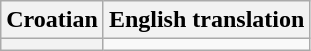<table class="wikitable plainrowheaders">
<tr>
<th scope="col">Croatian</th>
<th scope="col">English translation</th>
</tr>
<tr>
<th scope="row" style="padding-right:2em"></th>
<td></td>
</tr>
</table>
